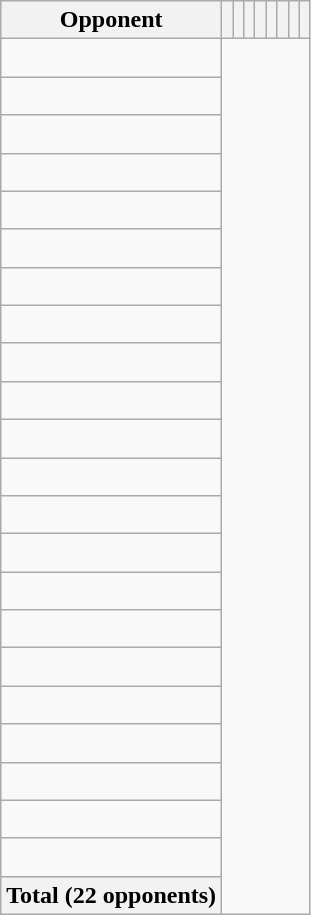<table class="wikitable" style="text-align:center">
<tr>
<th>Opponent</th>
<th></th>
<th></th>
<th></th>
<th></th>
<th></th>
<th></th>
<th></th>
<th></th>
</tr>
<tr>
<td style="text-align:left;"><br></td>
</tr>
<tr>
<td style="text-align:left;"><br></td>
</tr>
<tr>
<td style="text-align:left;"><br></td>
</tr>
<tr>
<td style="text-align:left;"><br></td>
</tr>
<tr>
<td style="text-align:left;"><br></td>
</tr>
<tr>
<td style="text-align:left;"><br></td>
</tr>
<tr>
<td style="text-align:left;"><br></td>
</tr>
<tr>
<td style="text-align:left;"><br></td>
</tr>
<tr>
<td style="text-align:left;"><br></td>
</tr>
<tr>
<td style="text-align:left;"><br></td>
</tr>
<tr>
<td style="text-align:left;"><br></td>
</tr>
<tr>
<td style="text-align:left;"><br></td>
</tr>
<tr>
<td style="text-align:left;"><br></td>
</tr>
<tr>
<td style="text-align:left;"><br></td>
</tr>
<tr>
<td style="text-align:left;"><br></td>
</tr>
<tr>
<td style="text-align:left;"><br></td>
</tr>
<tr>
<td style="text-align:left;"><br></td>
</tr>
<tr>
<td style="text-align:left;"><br></td>
</tr>
<tr>
<td style="text-align:left;"><br></td>
</tr>
<tr>
<td style="text-align:left;"><br></td>
</tr>
<tr>
<td style="text-align:left;"><br></td>
</tr>
<tr>
<td style="text-align:left;"><br></td>
</tr>
<tr class="sortbottom">
<th>Total (22 opponents)<br></th>
</tr>
</table>
